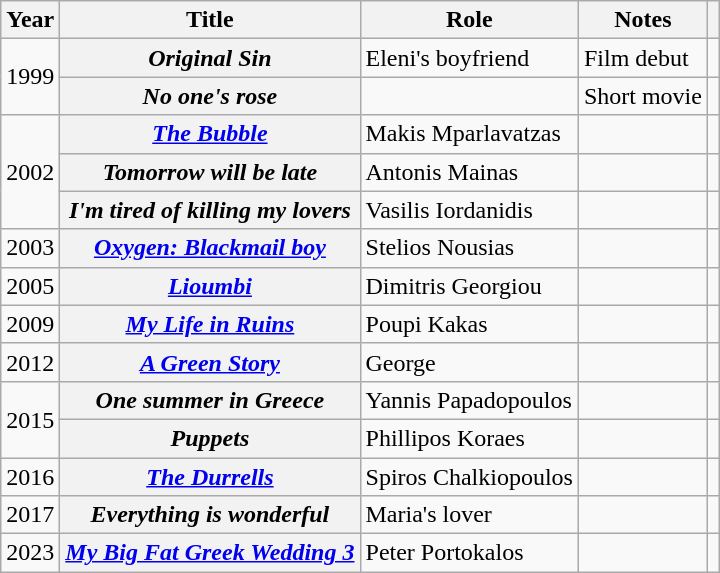<table class="wikitable plainrowheaders sortable" style="margin-right: 0;">
<tr>
<th scope="col">Year</th>
<th scope="col">Title</th>
<th scope="col">Role</th>
<th scope="col" class="unsortable">Notes</th>
<th scope="col" class="unsortable"></th>
</tr>
<tr>
<td rowspan="2">1999</td>
<th scope="row"><em>Original Sin</em></th>
<td>Eleni's boyfriend</td>
<td>Film debut</td>
<td></td>
</tr>
<tr>
<th scope="row"><em>No one's rose</em></th>
<td></td>
<td>Short movie</td>
<td></td>
</tr>
<tr>
<td rowspan="3">2002</td>
<th scope"row"><em><a href='#'>The Bubble</a></em></th>
<td>Makis Mparlavatzas</td>
<td></td>
<td></td>
</tr>
<tr>
<th scope="row"><em>Tomorrow will be late</em></th>
<td>Antonis Mainas</td>
<td></td>
<td></td>
</tr>
<tr>
<th scope="row"><em>I'm tired of killing my lovers</em></th>
<td>Vasilis Iordanidis</td>
<td></td>
<td></td>
</tr>
<tr>
<td>2003</td>
<th scope="row"><em><a href='#'>Oxygen: Blackmail boy</a></em></th>
<td>Stelios Nousias</td>
<td></td>
<td></td>
</tr>
<tr>
<td>2005</td>
<th scope="row"><em><a href='#'>Lioumbi</a></em></th>
<td>Dimitris Georgiou</td>
<td></td>
<td></td>
</tr>
<tr>
<td>2009</td>
<th scope="row"><em><a href='#'>My Life in Ruins</a></em></th>
<td>Poupi Kakas</td>
<td></td>
<td></td>
</tr>
<tr>
<td>2012</td>
<th scope="row"><em><a href='#'>A Green Story</a></em></th>
<td>George</td>
<td></td>
<td></td>
</tr>
<tr>
<td rowspan="2">2015</td>
<th scope="row"><em>One summer in Greece</em></th>
<td>Yannis Papadopoulos</td>
<td></td>
<td></td>
</tr>
<tr>
<th scope="row"><em>Puppets</em></th>
<td>Phillipos Koraes</td>
<td></td>
<td></td>
</tr>
<tr>
<td>2016</td>
<th scope="row"><em><a href='#'>The Durrells</a></em></th>
<td>Spiros Chalkiopoulos</td>
<td></td>
<td></td>
</tr>
<tr>
<td>2017</td>
<th scope="row"><em>Everything is wonderful</em></th>
<td>Maria's lover</td>
<td></td>
<td></td>
</tr>
<tr>
<td>2023</td>
<th scope="row"><em><a href='#'>My Big Fat Greek Wedding 3</a></em></th>
<td>Peter Portokalos</td>
<td></td>
<td></td>
</tr>
</table>
